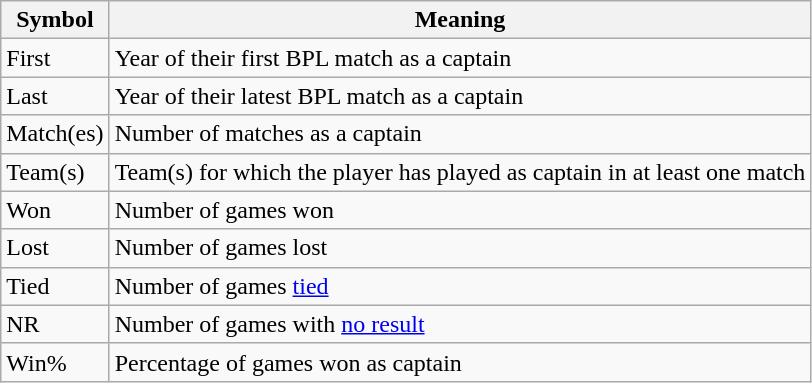<table class="wikitable">
<tr>
<th>Symbol</th>
<th>Meaning</th>
</tr>
<tr>
<td>First</td>
<td>Year of their first BPL match as a captain</td>
</tr>
<tr>
<td>Last</td>
<td>Year of their latest BPL match as a captain</td>
</tr>
<tr>
<td>Match(es)</td>
<td>Number of matches as a captain</td>
</tr>
<tr>
<td>Team(s)</td>
<td>Team(s) for which the player has played as captain in at least one match</td>
</tr>
<tr>
<td>Won</td>
<td>Number of games won</td>
</tr>
<tr>
<td>Lost</td>
<td>Number of games lost</td>
</tr>
<tr>
<td>Tied</td>
<td>Number of games <a href='#'>tied</a></td>
</tr>
<tr>
<td>NR</td>
<td>Number of games with <a href='#'>no result</a></td>
</tr>
<tr>
<td>Win%</td>
<td>Percentage of games won as captain</td>
</tr>
</table>
